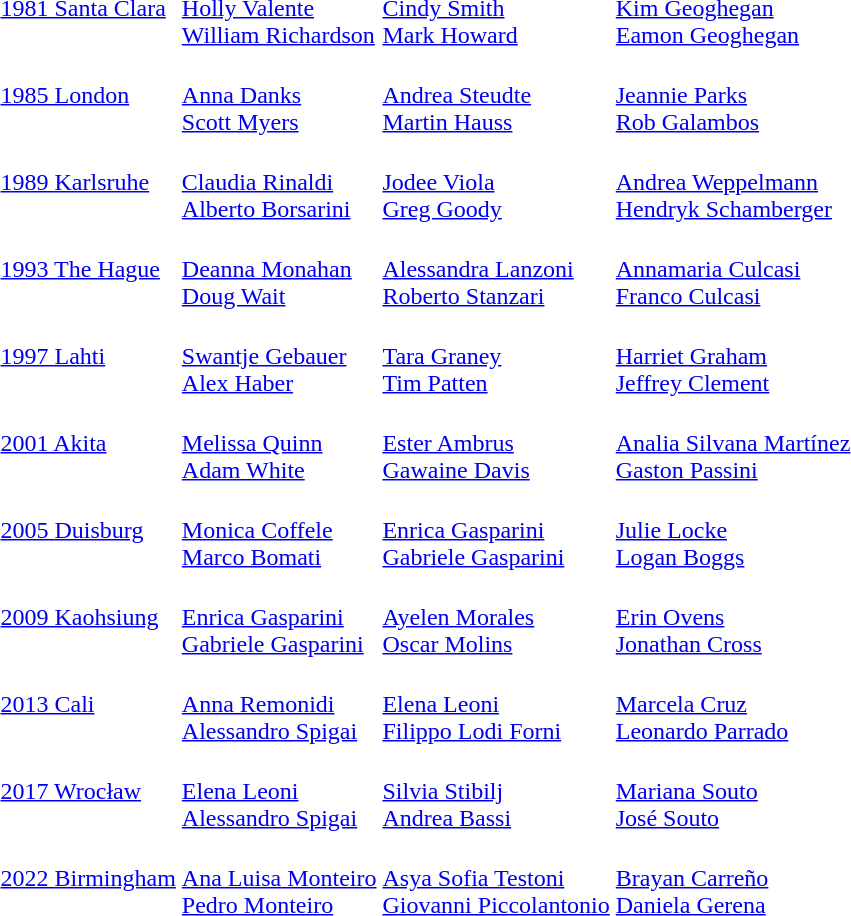<table>
<tr>
<td><a href='#'>1981 Santa Clara</a></td>
<td><br> <a href='#'>Holly Valente</a> <br><a href='#'>William Richardson</a></td>
<td><br> <a href='#'>Cindy Smith</a> <br><a href='#'>Mark Howard</a></td>
<td><br> <a href='#'>Kim Geoghegan</a> <br><a href='#'>Eamon Geoghegan</a></td>
</tr>
<tr>
<td><a href='#'>1985 London</a></td>
<td><br> <a href='#'>Anna Danks</a> <br><a href='#'>Scott Myers</a></td>
<td><br> <a href='#'>Andrea Steudte</a> <br><a href='#'>Martin Hauss</a></td>
<td><br> <a href='#'>Jeannie Parks</a> <br><a href='#'>Rob Galambos</a></td>
</tr>
<tr>
<td><a href='#'>1989 Karlsruhe</a></td>
<td><br> <a href='#'>Claudia Rinaldi</a> <br><a href='#'>Alberto Borsarini</a></td>
<td><br> <a href='#'>Jodee Viola</a> <br><a href='#'>Greg Goody</a></td>
<td><br> <a href='#'>Andrea Weppelmann</a> <br><a href='#'>Hendryk Schamberger</a></td>
</tr>
<tr>
<td><a href='#'>1993 The Hague</a></td>
<td><br> <a href='#'>Deanna Monahan</a> <br><a href='#'>Doug Wait</a></td>
<td><br> <a href='#'>Alessandra Lanzoni</a> <br><a href='#'>Roberto Stanzari</a></td>
<td><br> <a href='#'>Annamaria Culcasi</a> <br><a href='#'>Franco Culcasi</a></td>
</tr>
<tr>
<td><a href='#'>1997 Lahti</a></td>
<td><br> <a href='#'>Swantje Gebauer</a> <br><a href='#'>Alex Haber</a></td>
<td><br> <a href='#'>Tara Graney</a> <br><a href='#'>Tim Patten</a></td>
<td><br> <a href='#'>Harriet Graham</a> <br><a href='#'>Jeffrey Clement</a></td>
</tr>
<tr>
<td><a href='#'>2001 Akita</a></td>
<td><br> <a href='#'>Melissa Quinn</a> <br><a href='#'>Adam White</a></td>
<td><br> <a href='#'>Ester Ambrus</a> <br><a href='#'>Gawaine Davis</a></td>
<td><br> <a href='#'>Analia Silvana Martínez</a> <br><a href='#'>Gaston Passini</a></td>
</tr>
<tr>
<td><a href='#'>2005 Duisburg</a></td>
<td><br> <a href='#'>Monica Coffele</a> <br><a href='#'>Marco Bomati</a></td>
<td><br> <a href='#'>Enrica Gasparini</a> <br><a href='#'>Gabriele Gasparini</a></td>
<td><br> <a href='#'>Julie Locke</a> <br><a href='#'>Logan Boggs</a></td>
</tr>
<tr>
<td><a href='#'>2009 Kaohsiung</a></td>
<td><br> <a href='#'>Enrica Gasparini</a> <br><a href='#'>Gabriele Gasparini</a></td>
<td><br> <a href='#'>Ayelen Morales</a> <br><a href='#'>Oscar Molins</a></td>
<td><br> <a href='#'>Erin Ovens</a> <br><a href='#'>Jonathan Cross</a></td>
</tr>
<tr>
<td><a href='#'>2013 Cali</a></td>
<td><br> <a href='#'>Anna Remonidi</a> <br><a href='#'>Alessandro Spigai</a></td>
<td><br> <a href='#'>Elena Leoni</a> <br><a href='#'>Filippo Lodi Forni</a></td>
<td><br> <a href='#'>Marcela Cruz</a> <br><a href='#'>Leonardo Parrado</a></td>
</tr>
<tr>
<td><a href='#'>2017 Wrocław</a></td>
<td><br> <a href='#'>Elena Leoni</a> <br><a href='#'>Alessandro Spigai</a></td>
<td><br> <a href='#'>Silvia Stibilj</a> <br><a href='#'>Andrea Bassi</a></td>
<td><br> <a href='#'>Mariana Souto</a> <br><a href='#'>José Souto</a></td>
</tr>
<tr>
<td><a href='#'>2022 Birmingham</a></td>
<td><br> <a href='#'>Ana Luisa Monteiro</a><br><a href='#'>Pedro Monteiro</a></td>
<td><br> <a href='#'>Asya Sofia Testoni</a><br><a href='#'>Giovanni Piccolantonio</a></td>
<td><br> <a href='#'>Brayan Carreño</a><br><a href='#'>Daniela Gerena</a></td>
</tr>
</table>
